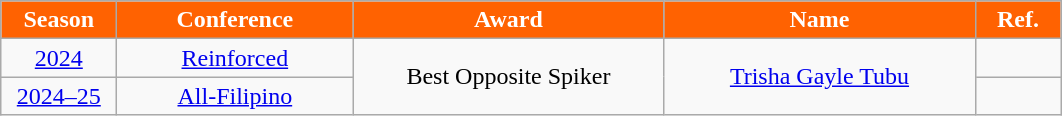<table class="wikitable">
<tr>
<th width=70px style="background:#FF6201; color:white; text-align: center">Season</th>
<th width=150px style="background:#FF6201; color:white">Conference</th>
<th width=200px style="background:#FF6201; color:white">Award</th>
<th width=200px style="background:#FF6201; color:white">Name</th>
<th width=50px style="background:#FF6201; color:white; text-align: center">Ref.</th>
</tr>
<tr style="text-align:center;">
<td><a href='#'>2024</a></td>
<td><a href='#'>Reinforced</a></td>
<td rowspan=2>Best Opposite Spiker</td>
<td rowspan=2> <a href='#'>Trisha Gayle Tubu</a></td>
<td></td>
</tr>
<tr style="text-align:center;">
<td><a href='#'>2024–25</a></td>
<td><a href='#'>All-Filipino</a></td>
<td></td>
</tr>
</table>
